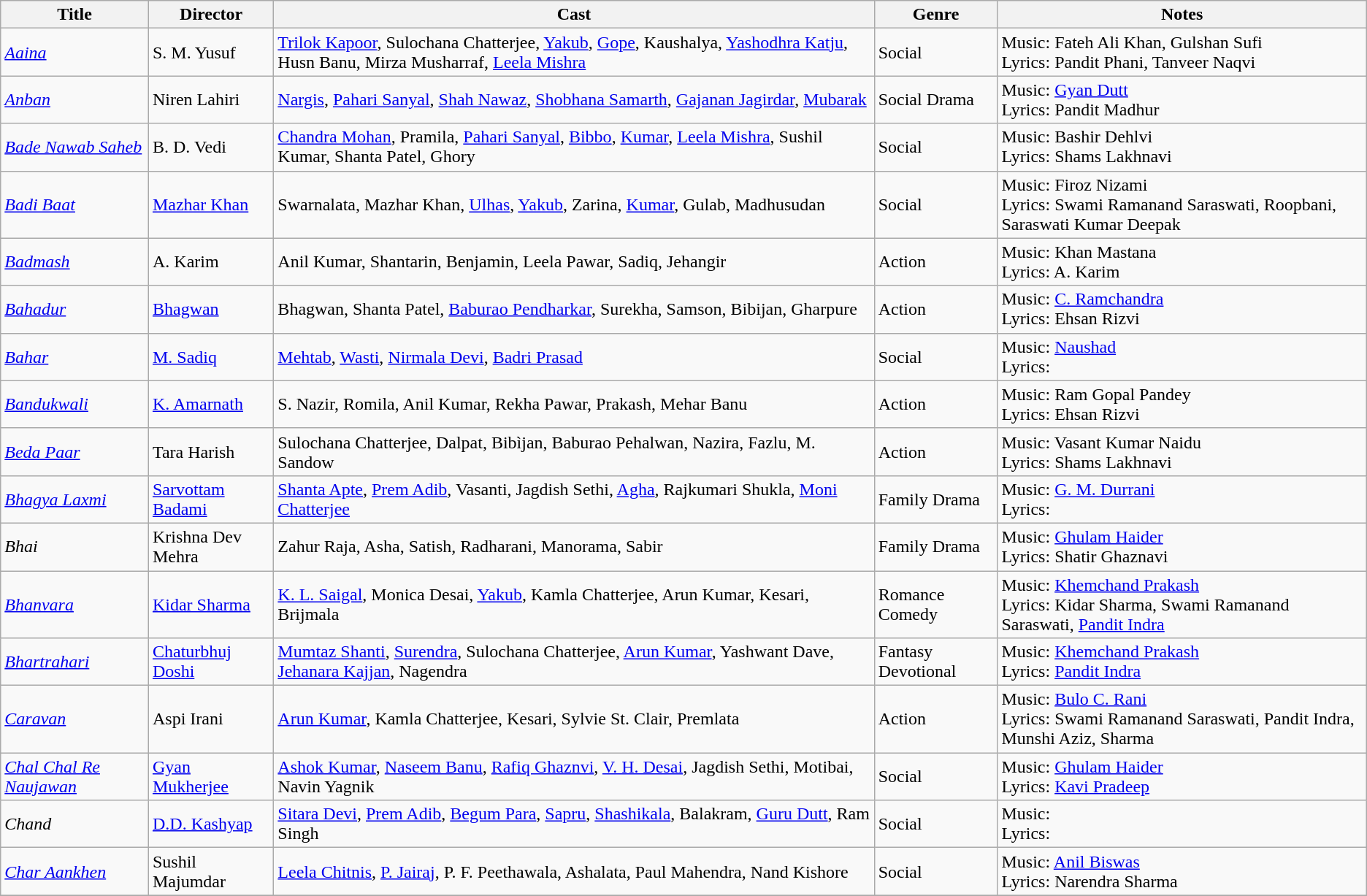<table class="wikitable">
<tr>
<th>Title</th>
<th>Director</th>
<th>Cast</th>
<th>Genre</th>
<th>Notes</th>
</tr>
<tr>
<td><em><a href='#'>Aaina</a></em></td>
<td>S. M. Yusuf</td>
<td><a href='#'>Trilok Kapoor</a>, Sulochana Chatterjee, <a href='#'>Yakub</a>, <a href='#'>Gope</a>, Kaushalya, <a href='#'>Yashodhra Katju</a>, Husn Banu, Mirza Musharraf, <a href='#'>Leela Mishra</a></td>
<td>Social</td>
<td>Music: Fateh Ali Khan, Gulshan Sufi<br>Lyrics: Pandit Phani, Tanveer Naqvi</td>
</tr>
<tr>
<td><em><a href='#'>Anban</a></em></td>
<td>Niren Lahiri</td>
<td><a href='#'>Nargis</a>, <a href='#'>Pahari Sanyal</a>, <a href='#'>Shah Nawaz</a>, <a href='#'>Shobhana Samarth</a>, <a href='#'>Gajanan Jagirdar</a>, <a href='#'>Mubarak</a></td>
<td>Social Drama</td>
<td>Music: <a href='#'>Gyan Dutt</a><br>Lyrics: Pandit Madhur</td>
</tr>
<tr>
<td><em><a href='#'>Bade Nawab Saheb</a></em></td>
<td>B. D. Vedi</td>
<td><a href='#'>Chandra Mohan</a>, Pramila, <a href='#'>Pahari Sanyal</a>, <a href='#'>Bibbo</a>, <a href='#'>Kumar</a>, <a href='#'>Leela Mishra</a>, Sushil Kumar, Shanta Patel, Ghory</td>
<td>Social</td>
<td>Music: Bashir Dehlvi<br>Lyrics: Shams Lakhnavi</td>
</tr>
<tr>
<td><em><a href='#'>Badi Baat</a></em></td>
<td><a href='#'>Mazhar Khan</a></td>
<td>Swarnalata, Mazhar Khan, <a href='#'>Ulhas</a>, <a href='#'>Yakub</a>, Zarina, <a href='#'>Kumar</a>, Gulab, Madhusudan</td>
<td>Social</td>
<td>Music: Firoz Nizami<br>Lyrics: Swami Ramanand Saraswati, Roopbani, Saraswati Kumar Deepak</td>
</tr>
<tr>
<td><em><a href='#'>Badmash</a></em></td>
<td>A. Karim</td>
<td>Anil Kumar, Shantarin, Benjamin, Leela Pawar, Sadiq, Jehangir</td>
<td>Action</td>
<td>Music: Khan Mastana<br>Lyrics: A. Karim</td>
</tr>
<tr>
<td><em><a href='#'>Bahadur</a></em></td>
<td><a href='#'>Bhagwan</a></td>
<td>Bhagwan, Shanta Patel, <a href='#'>Baburao Pendharkar</a>, Surekha, Samson, Bibijan, Gharpure</td>
<td>Action</td>
<td>Music: <a href='#'>C. Ramchandra</a><br>Lyrics: Ehsan Rizvi</td>
</tr>
<tr>
<td><em><a href='#'>Bahar</a></em></td>
<td><a href='#'>M. Sadiq</a></td>
<td><a href='#'>Mehtab</a>, <a href='#'>Wasti</a>, <a href='#'>Nirmala Devi</a>, <a href='#'>Badri Prasad</a></td>
<td>Social</td>
<td>Music: <a href='#'>Naushad</a><br>Lyrics:</td>
</tr>
<tr>
<td><em><a href='#'>Bandukwali</a></em></td>
<td><a href='#'>K. Amarnath</a></td>
<td>S. Nazir, Romila, Anil Kumar, Rekha Pawar, Prakash, Mehar Banu</td>
<td>Action</td>
<td>Music: Ram Gopal Pandey<br>Lyrics: Ehsan Rizvi</td>
</tr>
<tr>
<td><em><a href='#'>Beda Paar</a></em></td>
<td>Tara Harish</td>
<td>Sulochana Chatterjee, Dalpat, Bibìjan, Baburao Pehalwan, Nazira, Fazlu, M. Sandow</td>
<td>Action</td>
<td>Music: Vasant Kumar Naidu<br>Lyrics: Shams Lakhnavi</td>
</tr>
<tr>
<td><em><a href='#'>Bhagya Laxmi</a></em></td>
<td><a href='#'>Sarvottam Badami</a></td>
<td><a href='#'>Shanta Apte</a>, <a href='#'>Prem Adib</a>, Vasanti, Jagdish Sethi, <a href='#'>Agha</a>, Rajkumari Shukla, <a href='#'>Moni Chatterjee</a></td>
<td>Family Drama</td>
<td>Music: <a href='#'>G. M. Durrani</a><br>Lyrics:</td>
</tr>
<tr>
<td><em>Bhai</em></td>
<td>Krishna Dev Mehra</td>
<td>Zahur Raja, Asha, Satish, Radharani, Manorama, Sabir</td>
<td>Family Drama</td>
<td>Music: <a href='#'>Ghulam Haider</a><br>Lyrics: Shatir Ghaznavi</td>
</tr>
<tr>
<td><em><a href='#'>Bhanvara</a></em></td>
<td><a href='#'>Kidar Sharma</a></td>
<td><a href='#'>K. L. Saigal</a>, Monica Desai, <a href='#'>Yakub</a>, Kamla Chatterjee, Arun Kumar, Kesari, Brijmala</td>
<td>Romance Comedy</td>
<td>Music: <a href='#'>Khemchand Prakash</a><br>Lyrics: Kidar Sharma, Swami Ramanand Saraswati, <a href='#'>Pandit Indra</a></td>
</tr>
<tr>
<td><em><a href='#'>Bhartrahari</a></em></td>
<td><a href='#'>Chaturbhuj Doshi</a></td>
<td><a href='#'>Mumtaz Shanti</a>, <a href='#'>Surendra</a>, Sulochana Chatterjee, <a href='#'>Arun Kumar</a>, Yashwant Dave, <a href='#'>Jehanara Kajjan</a>, Nagendra</td>
<td>Fantasy Devotional</td>
<td>Music: <a href='#'>Khemchand Prakash</a><br>Lyrics: <a href='#'>Pandit Indra</a></td>
</tr>
<tr>
<td><em><a href='#'>Caravan</a></em></td>
<td>Aspi Irani</td>
<td><a href='#'>Arun Kumar</a>, Kamla Chatterjee, Kesari, Sylvie St. Clair, Premlata</td>
<td>Action</td>
<td>Music: <a href='#'>Bulo C. Rani</a><br>Lyrics: Swami Ramanand Saraswati, Pandit Indra, Munshi Aziz, Sharma</td>
</tr>
<tr>
<td><em><a href='#'>Chal Chal Re Naujawan</a></em></td>
<td><a href='#'>Gyan Mukherjee</a></td>
<td><a href='#'>Ashok Kumar</a>, <a href='#'>Naseem Banu</a>, <a href='#'>Rafiq Ghaznvi</a>, <a href='#'>V. H. Desai</a>, Jagdish Sethi, Motibai, Navin Yagnik</td>
<td>Social</td>
<td>Music: <a href='#'>Ghulam Haider</a><br>Lyrics: <a href='#'>Kavi Pradeep</a></td>
</tr>
<tr>
<td><em>Chand</em></td>
<td><a href='#'>D.D. Kashyap</a></td>
<td><a href='#'>Sitara Devi</a>, <a href='#'>Prem Adib</a>, <a href='#'>Begum Para</a>, <a href='#'>Sapru</a>, <a href='#'>Shashikala</a>, Balakram, <a href='#'>Guru Dutt</a>, Ram Singh</td>
<td>Social</td>
<td>Music: <br>Lyrics:</td>
</tr>
<tr>
<td><em><a href='#'>Char Aankhen</a></em></td>
<td>Sushil Majumdar</td>
<td><a href='#'>Leela Chitnis</a>, <a href='#'>P. Jairaj</a>, P. F. Peethawala, Ashalata, Paul Mahendra, Nand Kishore</td>
<td>Social</td>
<td>Music: <a href='#'>Anil Biswas</a><br>Lyrics: Narendra Sharma</td>
</tr>
<tr>
</tr>
</table>
